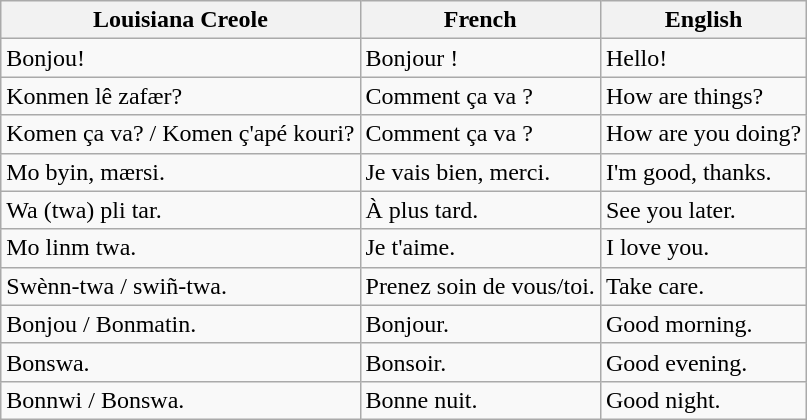<table class="wikitable">
<tr>
<th>Louisiana Creole</th>
<th>French</th>
<th>English</th>
</tr>
<tr>
<td>Bonjou!</td>
<td>Bonjour !</td>
<td>Hello!</td>
</tr>
<tr>
<td>Konmen lê zafær?</td>
<td>Comment ça va ?</td>
<td>How are things?</td>
</tr>
<tr>
<td>Komen ça va? / Komen ç'apé kouri?</td>
<td>Comment ça va ?</td>
<td>How are you doing?</td>
</tr>
<tr>
<td>Mo byin, mærsi.</td>
<td>Je vais bien, merci.</td>
<td>I'm good, thanks.</td>
</tr>
<tr>
<td>Wa (twa) pli tar.</td>
<td>À plus tard.</td>
<td>See you later.</td>
</tr>
<tr>
<td>Mo linm twa.</td>
<td>Je t'aime.</td>
<td>I love you.</td>
</tr>
<tr>
<td>Swènn-twa / swiñ-twa.</td>
<td>Prenez soin de vous/toi.</td>
<td>Take care.</td>
</tr>
<tr>
<td>Bonjou / Bonmatin.</td>
<td>Bonjour.</td>
<td>Good morning.</td>
</tr>
<tr>
<td>Bonswa.</td>
<td>Bonsoir.</td>
<td>Good evening.</td>
</tr>
<tr>
<td>Bonnwi / Bonswa.</td>
<td>Bonne nuit.</td>
<td>Good night.</td>
</tr>
</table>
